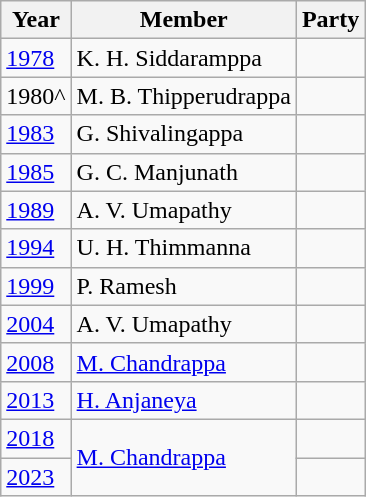<table class="wikitable sortable">
<tr>
<th>Year</th>
<th>Member</th>
<th colspan="2">Party</th>
</tr>
<tr>
<td><a href='#'>1978</a></td>
<td>K. H. Siddaramppa</td>
<td></td>
</tr>
<tr>
<td>1980^</td>
<td>M. B. Thipperudrappa</td>
</tr>
<tr>
<td><a href='#'>1983</a></td>
<td>G. Shivalingappa</td>
<td></td>
</tr>
<tr>
<td><a href='#'>1985</a></td>
<td>G. C. Manjunath</td>
</tr>
<tr>
<td><a href='#'>1989</a></td>
<td>A. V. Umapathy</td>
<td></td>
</tr>
<tr>
<td><a href='#'>1994</a></td>
<td>U. H. Thimmanna</td>
<td></td>
</tr>
<tr>
<td><a href='#'>1999</a></td>
<td>P. Ramesh</td>
<td></td>
</tr>
<tr>
<td><a href='#'>2004</a></td>
<td>A. V. Umapathy</td>
<td></td>
</tr>
<tr>
<td><a href='#'>2008</a></td>
<td><a href='#'>M. Chandrappa</a></td>
<td></td>
</tr>
<tr>
<td><a href='#'>2013</a></td>
<td><a href='#'>H. Anjaneya</a></td>
<td></td>
</tr>
<tr>
<td><a href='#'>2018</a></td>
<td rowspan="2"><a href='#'>M. Chandrappa</a></td>
<td></td>
</tr>
<tr>
<td><a href='#'>2023</a></td>
</tr>
</table>
